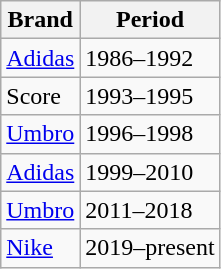<table class="wikitable">
<tr>
<th>Brand</th>
<th>Period</th>
</tr>
<tr>
<td> <a href='#'>Adidas</a></td>
<td>1986–1992</td>
</tr>
<tr>
<td> Score</td>
<td>1993–1995</td>
</tr>
<tr>
<td> <a href='#'>Umbro</a></td>
<td>1996–1998</td>
</tr>
<tr>
<td> <a href='#'>Adidas</a></td>
<td>1999–2010</td>
</tr>
<tr>
<td> <a href='#'>Umbro</a></td>
<td>2011–2018</td>
</tr>
<tr>
<td> <a href='#'>Nike</a></td>
<td>2019–present</td>
</tr>
</table>
